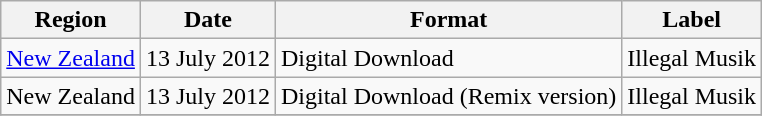<table class=wikitable>
<tr>
<th>Region</th>
<th>Date</th>
<th>Format</th>
<th>Label</th>
</tr>
<tr>
<td><a href='#'>New Zealand</a></td>
<td>13 July 2012</td>
<td>Digital Download</td>
<td>Illegal Musik</td>
</tr>
<tr>
<td>New Zealand</td>
<td>13 July 2012</td>
<td>Digital Download (Remix version)</td>
<td>Illegal Musik</td>
</tr>
<tr>
</tr>
</table>
